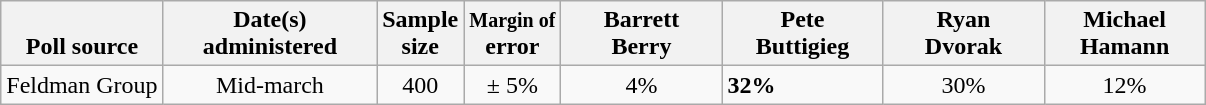<table class="wikitable">
<tr valign= bottom>
<th>Poll source</th>
<th style="width:135px;">Date(s)<br>administered</th>
<th class=small>Sample<br>size</th>
<th><small>Margin of</small><br>error</th>
<th style="width:100px;">Barrett<br>Berry</th>
<th style="width:100px;">Pete<br>Buttigieg</th>
<th style="width:100px;">Ryan<br>Dvorak</th>
<th style="width:100px;">Michael<br>Hamann</th>
</tr>
<tr>
<td>Feldman Group</td>
<td align=center>Mid-march</td>
<td align=center>400</td>
<td align=center>± 5%</td>
<td align=center>4%</td>
<td><strong>32%</strong></td>
<td align=center>30%</td>
<td align=center>12%</td>
</tr>
</table>
